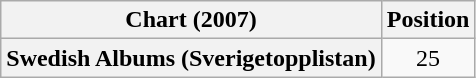<table class="wikitable plainrowheaders" style="text-align:center">
<tr>
<th scope="col">Chart (2007)</th>
<th scope="col">Position</th>
</tr>
<tr>
<th scope="row">Swedish Albums (Sverigetopplistan)</th>
<td>25</td>
</tr>
</table>
